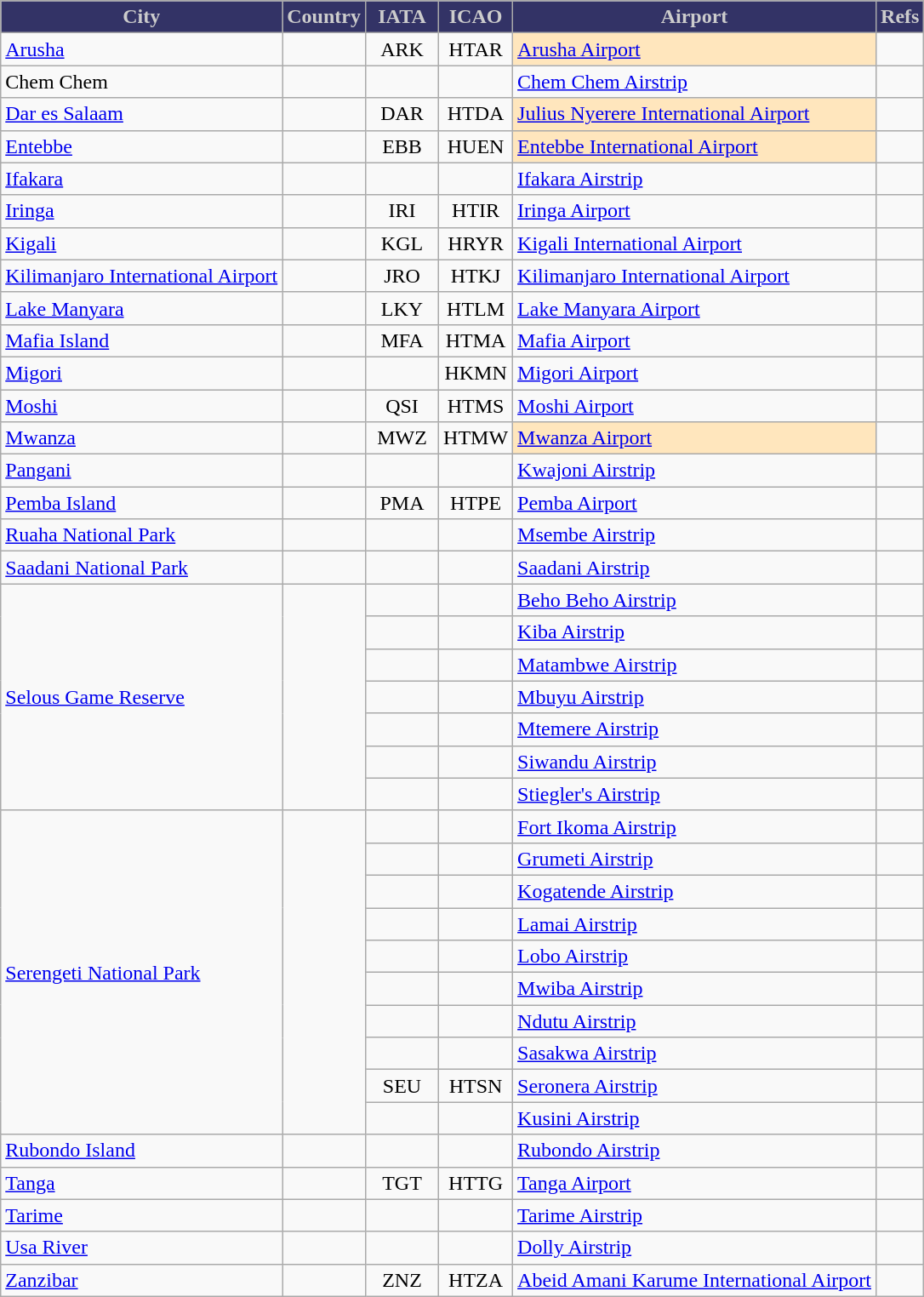<table class="sortable wikitable toccolours">
<tr>
<th style="background-color:#333366;color:#cccccc">City</th>
<th style="background-color:#333366;color:#cccccc">Country</th>
<th style="background-color:#333366;color:#cccccc;width:50px;">IATA</th>
<th style="background-color:#333366;color:#cccccc;width:50px;">ICAO</th>
<th style="background-color:#333366;color:#cccccc">Airport</th>
<th style="background-color:#333366;color:#cccccc" class="unsortable">Refs</th>
</tr>
<tr>
<td style=><a href='#'>Arusha</a></td>
<td></td>
<td align=center>ARK</td>
<td align=center>HTAR</td>
<td style="background-color: #FFE6BD"><a href='#'>Arusha Airport</a></td>
<td></td>
</tr>
<tr>
<td>Chem Chem</td>
<td></td>
<td></td>
<td></td>
<td><a href='#'>Chem Chem Airstrip</a></td>
<td></td>
</tr>
<tr>
<td style=><a href='#'>Dar es Salaam</a></td>
<td></td>
<td align=center>DAR</td>
<td align=center>HTDA</td>
<td style="background-color: #FFE6BD"><a href='#'>Julius Nyerere International Airport</a></td>
<td></td>
</tr>
<tr>
<td style=><a href='#'>Entebbe</a></td>
<td></td>
<td align=center>EBB</td>
<td align=center>HUEN</td>
<td style="background-color: #FFE6BD"><a href='#'>Entebbe International Airport</a></td>
<td></td>
</tr>
<tr>
<td style=><a href='#'>Ifakara</a></td>
<td></td>
<td></td>
<td></td>
<td><a href='#'>Ifakara Airstrip</a></td>
<td></td>
</tr>
<tr>
<td style=><a href='#'>Iringa</a></td>
<td></td>
<td align=center>IRI</td>
<td align=center>HTIR</td>
<td><a href='#'>Iringa Airport</a></td>
<td></td>
</tr>
<tr>
<td style=><a href='#'>Kigali</a></td>
<td></td>
<td align=center>KGL</td>
<td align=center>HRYR</td>
<td><a href='#'>Kigali International Airport</a></td>
<td></td>
</tr>
<tr>
<td style=><a href='#'>Kilimanjaro International Airport</a></td>
<td></td>
<td align=center>JRO</td>
<td align=center>HTKJ</td>
<td><a href='#'>Kilimanjaro International Airport</a></td>
<td></td>
</tr>
<tr>
<td style=><a href='#'>Lake Manyara</a></td>
<td></td>
<td align=center>LKY</td>
<td align=center>HTLM</td>
<td><a href='#'>Lake Manyara Airport</a></td>
<td></td>
</tr>
<tr>
<td><a href='#'>Mafia Island</a></td>
<td></td>
<td align=center>MFA</td>
<td align=center>HTMA</td>
<td><a href='#'>Mafia Airport</a></td>
<td></td>
</tr>
<tr>
<td><a href='#'>Migori</a></td>
<td></td>
<td align=center></td>
<td align=center>HKMN</td>
<td><a href='#'>Migori Airport</a></td>
<td></td>
</tr>
<tr>
<td><a href='#'>Moshi</a></td>
<td></td>
<td align=center>QSI</td>
<td align=center>HTMS</td>
<td><a href='#'>Moshi Airport</a></td>
<td></td>
</tr>
<tr>
<td style=><a href='#'>Mwanza</a></td>
<td></td>
<td align=center>MWZ</td>
<td align=center>HTMW</td>
<td style="background-color: #FFE6BD"><a href='#'>Mwanza Airport</a></td>
<td></td>
</tr>
<tr>
<td><a href='#'>Pangani</a></td>
<td></td>
<td align=center></td>
<td align=center></td>
<td><a href='#'>Kwajoni Airstrip</a></td>
<td></td>
</tr>
<tr>
<td><a href='#'>Pemba Island</a></td>
<td></td>
<td align=center>PMA</td>
<td align=center>HTPE</td>
<td><a href='#'>Pemba Airport</a></td>
<td></td>
</tr>
<tr>
<td style=><a href='#'>Ruaha National Park</a></td>
<td></td>
<td></td>
<td></td>
<td><a href='#'>Msembe Airstrip</a></td>
<td></td>
</tr>
<tr>
<td style=><a href='#'>Saadani National Park</a></td>
<td></td>
<td></td>
<td></td>
<td><a href='#'>Saadani Airstrip</a></td>
<td></td>
</tr>
<tr>
<td rowspan="7" style=""><a href='#'>Selous Game Reserve</a></td>
<td rowspan="7"></td>
<td></td>
<td></td>
<td><a href='#'>Beho Beho Airstrip</a></td>
<td></td>
</tr>
<tr>
<td></td>
<td></td>
<td><a href='#'>Kiba Airstrip</a></td>
<td></td>
</tr>
<tr>
<td></td>
<td></td>
<td><a href='#'>Matambwe Airstrip</a></td>
<td></td>
</tr>
<tr>
<td></td>
<td></td>
<td><a href='#'>Mbuyu Airstrip</a></td>
<td></td>
</tr>
<tr>
<td></td>
<td></td>
<td><a href='#'>Mtemere Airstrip</a></td>
<td></td>
</tr>
<tr>
<td></td>
<td></td>
<td><a href='#'>Siwandu Airstrip</a></td>
<td></td>
</tr>
<tr>
<td></td>
<td></td>
<td><a href='#'>Stiegler's Airstrip</a></td>
<td></td>
</tr>
<tr>
<td rowspan="10" style=""><a href='#'>Serengeti National Park</a></td>
<td rowspan="10"></td>
<td align="center"></td>
<td align="center"></td>
<td><a href='#'>Fort Ikoma Airstrip</a></td>
<td></td>
</tr>
<tr>
<td align="center"></td>
<td align="center"></td>
<td><a href='#'>Grumeti Airstrip</a></td>
<td></td>
</tr>
<tr>
<td align="center"></td>
<td align="center"></td>
<td><a href='#'>Kogatende Airstrip</a></td>
<td></td>
</tr>
<tr>
<td align="center"></td>
<td align="center"></td>
<td><a href='#'>Lamai Airstrip</a></td>
<td></td>
</tr>
<tr>
<td align="center"></td>
<td align="center"></td>
<td><a href='#'>Lobo Airstrip</a></td>
<td></td>
</tr>
<tr>
<td align="center"></td>
<td align="center"></td>
<td><a href='#'>Mwiba Airstrip</a></td>
<td></td>
</tr>
<tr>
<td align="center"></td>
<td align="center"></td>
<td><a href='#'>Ndutu Airstrip</a></td>
<td></td>
</tr>
<tr>
<td align="center"></td>
<td align="center"></td>
<td><a href='#'>Sasakwa Airstrip</a></td>
<td></td>
</tr>
<tr>
<td align="center">SEU</td>
<td align="center">HTSN</td>
<td><a href='#'>Seronera Airstrip</a></td>
<td></td>
</tr>
<tr>
<td align="center"></td>
<td align="center"></td>
<td><a href='#'>Kusini Airstrip</a></td>
<td></td>
</tr>
<tr>
<td style=><a href='#'>Rubondo Island</a></td>
<td></td>
<td></td>
<td></td>
<td><a href='#'>Rubondo Airstrip</a></td>
<td></td>
</tr>
<tr>
<td style=><a href='#'>Tanga</a></td>
<td></td>
<td align=center>TGT</td>
<td align=center>HTTG</td>
<td><a href='#'>Tanga Airport</a></td>
<td></td>
</tr>
<tr>
<td style=><a href='#'>Tarime</a></td>
<td></td>
<td align=center></td>
<td align=center></td>
<td><a href='#'>Tarime Airstrip</a></td>
<td></td>
</tr>
<tr>
<td><a href='#'>Usa River</a></td>
<td></td>
<td></td>
<td></td>
<td><a href='#'>Dolly Airstrip</a></td>
<td></td>
</tr>
<tr>
<td><a href='#'>Zanzibar</a></td>
<td></td>
<td align=center>ZNZ</td>
<td align=center>HTZA</td>
<td><a href='#'>Abeid Amani Karume International Airport</a></td>
<td></td>
</tr>
</table>
